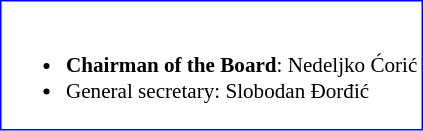<table class="toccolours" style="border:blue solid 1px; background:#fff; font-size:88%;">
<tr>
<td><br><ul><li><strong>Chairman of the Board</strong>:  Nedeljko Ćorić</li><li>General secretary:  Slobodan Đorđić</li></ul></td>
</tr>
</table>
